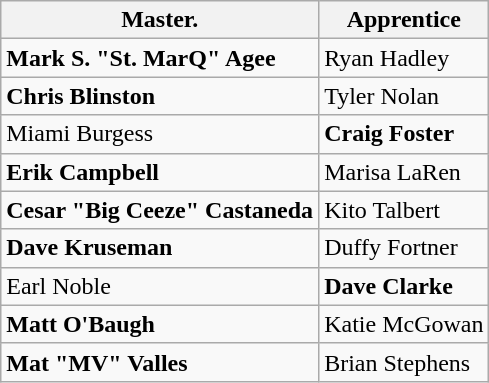<table class="wikitable">
<tr>
<th>Master.</th>
<th>Apprentice</th>
</tr>
<tr>
<td><strong>Mark S. "St. MarQ" Agee</strong></td>
<td>Ryan Hadley</td>
</tr>
<tr>
<td><strong>Chris Blinston</strong></td>
<td>Tyler Nolan</td>
</tr>
<tr>
<td>Miami Burgess</td>
<td><strong>Craig Foster</strong></td>
</tr>
<tr>
<td><strong>Erik Campbell</strong></td>
<td>Marisa LaRen</td>
</tr>
<tr>
<td><strong>Cesar "Big Ceeze" Castaneda</strong></td>
<td>Kito Talbert</td>
</tr>
<tr>
<td><strong>Dave Kruseman</strong></td>
<td>Duffy Fortner</td>
</tr>
<tr>
<td>Earl Noble</td>
<td><strong>Dave Clarke</strong></td>
</tr>
<tr>
<td><strong>Matt O'Baugh</strong></td>
<td>Katie McGowan</td>
</tr>
<tr>
<td><strong>Mat "MV" Valles</strong></td>
<td>Brian Stephens</td>
</tr>
</table>
